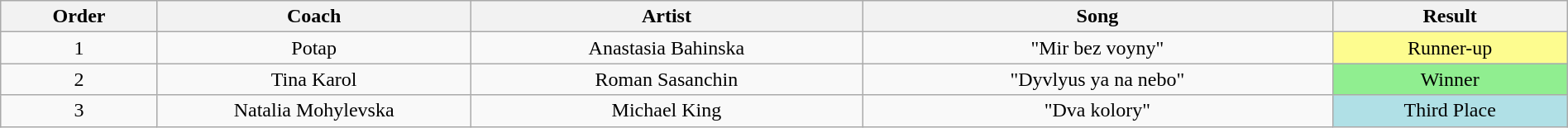<table class="wikitable" style="text-align:center; width:100%;">
<tr>
<th style="width:10%;">Order</th>
<th style="width:20%;">Coach</th>
<th style="width:25%;">Artist</th>
<th style="width:30%;">Song</th>
<th style="width:25%;">Result</th>
</tr>
<tr>
<td>1</td>
<td>Potap</td>
<td>Anastasia Bahinska</td>
<td>"Mir bez voyny"</td>
<td style="background:#fdfc8f;">Runner-up</td>
</tr>
<tr>
<td>2</td>
<td>Tina Karol</td>
<td>Roman Sasanchin</td>
<td>"Dyvlyus ya na nebo"</td>
<td style="background:lightgreen">Winner</td>
</tr>
<tr>
<td>3</td>
<td>Natalia Mohylevska</td>
<td>Michael King</td>
<td>"Dva kolory"</td>
<td style="background:#B0E0E6;">Third Place</td>
</tr>
</table>
